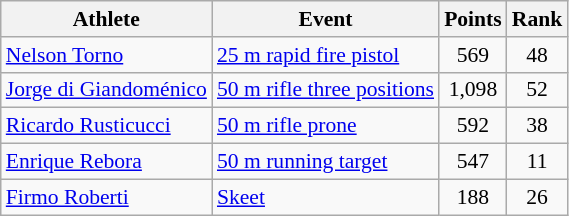<table class="wikitable" border="1" style="font-size:90%">
<tr>
<th>Athlete</th>
<th>Event</th>
<th>Points</th>
<th>Rank</th>
</tr>
<tr align=center>
<td align=left><a href='#'>Nelson Torno</a></td>
<td align=left><a href='#'>25 m rapid fire pistol</a></td>
<td>569</td>
<td>48</td>
</tr>
<tr align=center>
<td align=left><a href='#'>Jorge di Giandoménico</a></td>
<td align=left><a href='#'>50 m rifle three positions</a></td>
<td>1,098</td>
<td>52</td>
</tr>
<tr align=center>
<td align=left><a href='#'>Ricardo Rusticucci</a></td>
<td align=left><a href='#'>50 m rifle prone</a></td>
<td>592</td>
<td>38</td>
</tr>
<tr align=center>
<td align=left><a href='#'>Enrique Rebora</a></td>
<td align=left><a href='#'>50 m running target</a></td>
<td>547</td>
<td>11</td>
</tr>
<tr align=center>
<td align=left><a href='#'>Firmo Roberti</a></td>
<td align=left><a href='#'>Skeet</a></td>
<td>188</td>
<td>26</td>
</tr>
</table>
